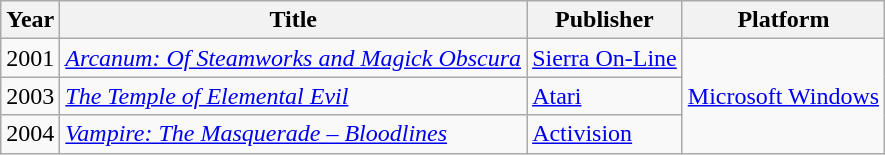<table class="wikitable sortable">
<tr>
<th>Year</th>
<th>Title</th>
<th>Publisher</th>
<th>Platform</th>
</tr>
<tr>
<td>2001</td>
<td><em><a href='#'>Arcanum: Of Steamworks and Magick Obscura</a></em></td>
<td><a href='#'>Sierra On-Line</a></td>
<td rowspan="3"><a href='#'>Microsoft Windows</a></td>
</tr>
<tr>
<td>2003</td>
<td><em><a href='#'>The Temple of Elemental Evil</a></em></td>
<td><a href='#'>Atari</a></td>
</tr>
<tr>
<td>2004</td>
<td><em><a href='#'>Vampire: The Masquerade – Bloodlines</a></em></td>
<td><a href='#'>Activision</a></td>
</tr>
</table>
